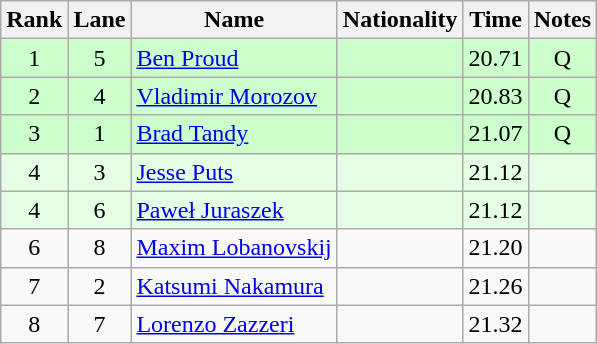<table class="wikitable sortable" style="text-align:center">
<tr>
<th>Rank</th>
<th>Lane</th>
<th>Name</th>
<th>Nationality</th>
<th>Time</th>
<th>Notes</th>
</tr>
<tr bgcolor=ccffcc>
<td>1</td>
<td>5</td>
<td align=left><a href='#'>Ben Proud</a></td>
<td align=left></td>
<td>20.71</td>
<td>Q</td>
</tr>
<tr bgcolor=ccffcc>
<td>2</td>
<td>4</td>
<td align=left><a href='#'>Vladimir Morozov</a></td>
<td align=left></td>
<td>20.83</td>
<td>Q</td>
</tr>
<tr bgcolor=ccffcc>
<td>3</td>
<td>1</td>
<td align=left><a href='#'>Brad Tandy</a></td>
<td align=left></td>
<td>21.07</td>
<td>Q</td>
</tr>
<tr bgcolor=e5ffe5>
<td>4</td>
<td>3</td>
<td align=left><a href='#'>Jesse Puts</a></td>
<td align=left></td>
<td>21.12</td>
<td></td>
</tr>
<tr bgcolor=e5ffe5>
<td>4</td>
<td>6</td>
<td align=left><a href='#'>Paweł Juraszek</a></td>
<td align=left></td>
<td>21.12</td>
<td></td>
</tr>
<tr>
<td>6</td>
<td>8</td>
<td align=left><a href='#'>Maxim Lobanovskij</a></td>
<td align=left></td>
<td>21.20</td>
<td></td>
</tr>
<tr>
<td>7</td>
<td>2</td>
<td align=left><a href='#'>Katsumi Nakamura</a></td>
<td align=left></td>
<td>21.26</td>
<td></td>
</tr>
<tr>
<td>8</td>
<td>7</td>
<td align=left><a href='#'>Lorenzo Zazzeri</a></td>
<td align=left></td>
<td>21.32</td>
<td></td>
</tr>
</table>
